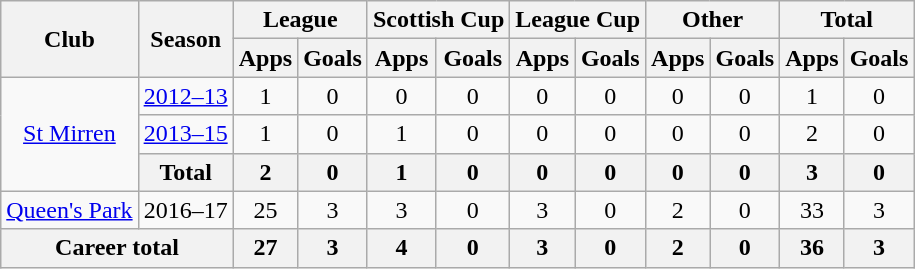<table class="wikitable" style="text-align: center;">
<tr>
<th rowspan="2">Club</th>
<th rowspan="2">Season</th>
<th colspan="2">League</th>
<th colspan="2">Scottish Cup</th>
<th colspan="2">League Cup</th>
<th colspan="2">Other</th>
<th colspan="2">Total</th>
</tr>
<tr>
<th>Apps</th>
<th>Goals</th>
<th>Apps</th>
<th>Goals</th>
<th>Apps</th>
<th>Goals</th>
<th>Apps</th>
<th>Goals</th>
<th>Apps</th>
<th>Goals</th>
</tr>
<tr>
<td rowspan="3"><a href='#'>St Mirren</a></td>
<td><a href='#'>2012–13</a></td>
<td>1</td>
<td>0</td>
<td>0</td>
<td>0</td>
<td>0</td>
<td>0</td>
<td>0</td>
<td>0</td>
<td>1</td>
<td>0</td>
</tr>
<tr>
<td><a href='#'>2013–15</a></td>
<td>1</td>
<td>0</td>
<td>1</td>
<td>0</td>
<td>0</td>
<td>0</td>
<td>0</td>
<td>0</td>
<td>2</td>
<td>0</td>
</tr>
<tr>
<th>Total</th>
<th>2</th>
<th>0</th>
<th>1</th>
<th>0</th>
<th>0</th>
<th>0</th>
<th>0</th>
<th>0</th>
<th>3</th>
<th>0</th>
</tr>
<tr>
<td rowspan="1"><a href='#'>Queen's Park</a></td>
<td>2016–17</td>
<td>25</td>
<td>3</td>
<td>3</td>
<td>0</td>
<td>3</td>
<td>0</td>
<td>2</td>
<td>0</td>
<td>33</td>
<td>3</td>
</tr>
<tr>
<th colspan="2">Career total</th>
<th>27</th>
<th>3</th>
<th>4</th>
<th>0</th>
<th>3</th>
<th>0</th>
<th>2</th>
<th>0</th>
<th>36</th>
<th>3</th>
</tr>
</table>
